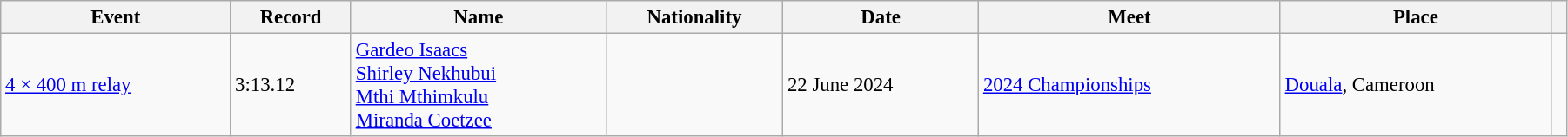<table class="wikitable" style="font-size:95%; width: 95%;">
<tr>
<th>Event</th>
<th>Record</th>
<th>Name</th>
<th>Nationality</th>
<th>Date</th>
<th>Meet</th>
<th>Place</th>
<th></th>
</tr>
<tr>
<td><a href='#'>4 × 400 m relay</a></td>
<td>3:13.12 </td>
<td><a href='#'>Gardeo Isaacs</a><br><a href='#'>Shirley Nekhubui</a><br><a href='#'>Mthi Mthimkulu</a><br><a href='#'>Miranda Coetzee</a></td>
<td></td>
<td>22 June 2024</td>
<td><a href='#'>2024 Championships</a></td>
<td><a href='#'>Douala</a>, Cameroon</td>
<td></td>
</tr>
</table>
